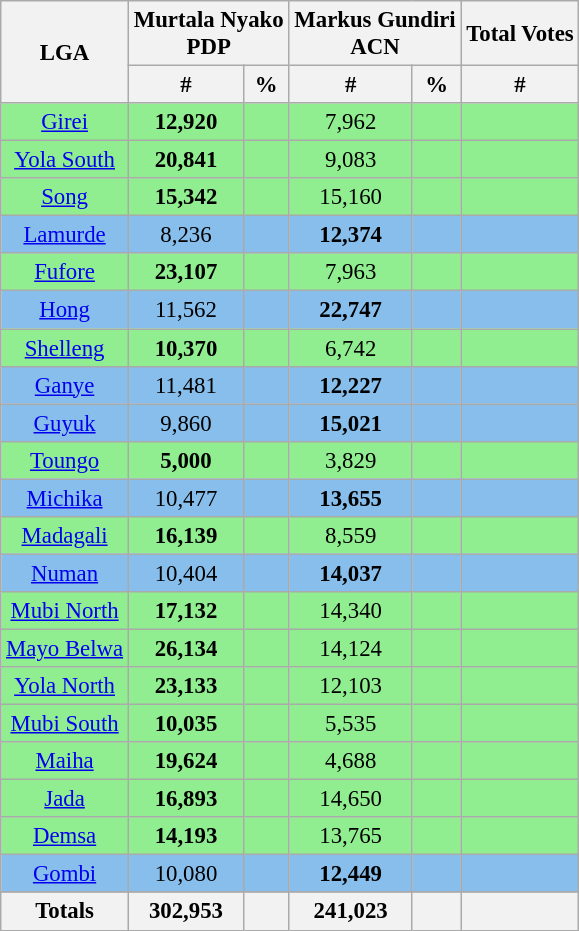<table class="wikitable sortable" style=" font-size: 95%">
<tr>
<th rowspan="2">LGA</th>
<th colspan="2">Murtala Nyako<br>PDP</th>
<th colspan="2">Markus Gundiri<br>ACN</th>
<th>Total Votes</th>
</tr>
<tr>
<th>#</th>
<th>%</th>
<th>#</th>
<th>%</th>
<th>#</th>
</tr>
<tr>
<td bgcolor=#90EE90 align="center"><a href='#'>Girei</a></td>
<td bgcolor=#90EE90 align="center"><strong>12,920</strong></td>
<td bgcolor=#90EE90 align="center"></td>
<td bgcolor=#90EE90 align="center">7,962</td>
<td bgcolor=#90EE90 align="center"></td>
<td bgcolor=#90EE90 align="center"></td>
</tr>
<tr>
<td bgcolor=#90EE90 align="center"><a href='#'>Yola South</a></td>
<td bgcolor=#90EE90 align="center"><strong>20,841</strong></td>
<td bgcolor=#90EE90 align="center"></td>
<td bgcolor=#90EE90 align="center">9,083</td>
<td bgcolor=#90EE90 align="center"></td>
<td bgcolor=#90EE90 align="center"></td>
</tr>
<tr>
<td bgcolor=#90EE90 align="center"><a href='#'>Song</a></td>
<td bgcolor=#90EE90 align="center"><strong>15,342</strong></td>
<td bgcolor=#90EE90 align="center"></td>
<td bgcolor=#90EE90 align="center">15,160</td>
<td bgcolor=#90EE90 align="center"></td>
<td bgcolor=#90EE90 align="center"></td>
</tr>
<tr>
<td bgcolor=#87BEEB align="center"><a href='#'>Lamurde</a></td>
<td bgcolor=#87BEEB align="center">8,236</td>
<td bgcolor=#87BEEB align="center"></td>
<td bgcolor=#87BEEB align="center"><strong>12,374</strong></td>
<td bgcolor=#87BEEB align="center"></td>
<td bgcolor=#87BEEB align="center"></td>
</tr>
<tr>
<td bgcolor=#90EE90 align="center"><a href='#'>Fufore</a></td>
<td bgcolor=#90EE90 align="center"><strong>23,107</strong></td>
<td bgcolor=#90EE90 align="center"></td>
<td bgcolor=#90EE90 align="center">7,963</td>
<td bgcolor=#90EE90 align="center"></td>
<td bgcolor=#90EE90 align="center"></td>
</tr>
<tr>
<td bgcolor=#87BEEB align="center"><a href='#'>Hong</a></td>
<td bgcolor=#87BEEB align="center">11,562</td>
<td bgcolor=#87BEEB align="center"></td>
<td bgcolor=#87BEEB align="center"><strong>22,747</strong></td>
<td bgcolor=#87BEEB align="center"></td>
<td bgcolor=#87BEEB align="center"></td>
</tr>
<tr>
<td bgcolor=#90EE90 align="center"><a href='#'>Shelleng</a></td>
<td bgcolor=#90EE90 align="center"><strong>10,370</strong></td>
<td bgcolor=#90EE90 align="center"></td>
<td bgcolor=#90EE90 align="center">6,742</td>
<td bgcolor=#90EE90 align="center"></td>
<td bgcolor=#90EE90 align="center"></td>
</tr>
<tr>
<td bgcolor=#87BEEB align="center"><a href='#'>Ganye</a></td>
<td bgcolor=#87BEEB align="center">11,481</td>
<td bgcolor=#87BEEB align="center"></td>
<td bgcolor=#87BEEB align="center"><strong>12,227</strong></td>
<td bgcolor=#87BEEB align="center"></td>
<td bgcolor=#87BEEB align="center"></td>
</tr>
<tr>
<td bgcolor=#87BEEB align="center"><a href='#'>Guyuk</a></td>
<td bgcolor=#87BEEB align="center">9,860</td>
<td bgcolor=#87BEEB align="center"></td>
<td bgcolor=#87BEEB align="center"><strong>15,021</strong></td>
<td bgcolor=#87BEEB align="center"></td>
<td bgcolor=#87BEEB align="center"></td>
</tr>
<tr>
<td bgcolor=#90EE90 align="center"><a href='#'>Toungo</a></td>
<td bgcolor=#90EE90 align="center"><strong>5,000</strong></td>
<td bgcolor=#90EE90 align="center"></td>
<td bgcolor=#90EE90 align="center">3,829</td>
<td bgcolor=#90EE90 align="center"></td>
<td bgcolor=#90EE90 align="center"></td>
</tr>
<tr>
<td bgcolor=#87BEEB align="center"><a href='#'>Michika</a></td>
<td bgcolor=#87BEEB align="center">10,477</td>
<td bgcolor=#87BEEB align="center"></td>
<td bgcolor=#87BEEB align="center"><strong>13,655</strong></td>
<td bgcolor=#87BEEB align="center"></td>
<td bgcolor=#87BEEB align="center"></td>
</tr>
<tr>
<td bgcolor=#90EE90 align="center"><a href='#'>Madagali</a></td>
<td bgcolor=#90EE90 align="center"><strong>16,139</strong></td>
<td bgcolor=#90EE90 align="center"></td>
<td bgcolor=#90EE90 align="center">8,559</td>
<td bgcolor=#90EE90 align="center"></td>
<td bgcolor=#90EE90 align="center"></td>
</tr>
<tr>
<td bgcolor=#87BEEB align="center"><a href='#'>Numan</a></td>
<td bgcolor=#87BEEB align="center">10,404</td>
<td bgcolor=#87BEEB align="center"></td>
<td bgcolor=#87BEEB align="center"><strong>14,037</strong></td>
<td bgcolor=#87BEEB align="center"></td>
<td bgcolor=#87BEEB align="center"></td>
</tr>
<tr>
<td bgcolor=#90EE90 align="center"><a href='#'>Mubi North</a></td>
<td bgcolor=#90EE90 align="center"><strong>17,132</strong></td>
<td bgcolor=#90EE90 align="center"></td>
<td bgcolor=#90EE90 align="center">14,340</td>
<td bgcolor=#90EE90 align="center"></td>
<td bgcolor=#90EE90 align="center"></td>
</tr>
<tr>
<td bgcolor=#90EE90 align="center"><a href='#'>Mayo Belwa</a></td>
<td bgcolor=#90EE90 align="center"><strong>26,134</strong></td>
<td bgcolor=#90EE90 align="center"></td>
<td bgcolor=#90EE90 align="center">14,124</td>
<td bgcolor=#90EE90 align="center"></td>
<td bgcolor=#90EE90 align="center"></td>
</tr>
<tr>
<td bgcolor=#90EE90 align="center"><a href='#'>Yola North</a></td>
<td bgcolor=#90EE90 align="center"><strong>23,133</strong></td>
<td bgcolor=#90EE90 align="center"></td>
<td bgcolor=#90EE90 align="center">12,103</td>
<td bgcolor=#90EE90 align="center"></td>
<td bgcolor=#90EE90 align="center"></td>
</tr>
<tr>
<td bgcolor=#90EE90 align="center"><a href='#'>Mubi South</a></td>
<td bgcolor=#90EE90 align="center"><strong>10,035</strong></td>
<td bgcolor=#90EE90 align="center"></td>
<td bgcolor=#90EE90 align="center">5,535</td>
<td bgcolor=#90EE90 align="center"></td>
<td bgcolor=#90EE90 align="center"></td>
</tr>
<tr>
<td bgcolor=#90EE90 align="center"><a href='#'>Maiha</a></td>
<td bgcolor=#90EE90 align="center"><strong>19,624</strong></td>
<td bgcolor=#90EE90 align="center"></td>
<td bgcolor=#90EE90 align="center">4,688</td>
<td bgcolor=#90EE90 align="center"></td>
<td bgcolor=#90EE90 align="center"></td>
</tr>
<tr>
<td bgcolor=#90EE90 align="center"><a href='#'>Jada</a></td>
<td bgcolor=#90EE90 align="center"><strong>16,893</strong></td>
<td bgcolor=#90EE90 align="center"></td>
<td bgcolor=#90EE90 align="center">14,650</td>
<td bgcolor=#90EE90 align="center"></td>
<td bgcolor=#90EE90 align="center"></td>
</tr>
<tr>
<td bgcolor=#90EE90 align="center"><a href='#'>Demsa</a></td>
<td bgcolor=#90EE90 align="center"><strong>14,193</strong></td>
<td bgcolor=#90EE90 align="center"></td>
<td bgcolor=#90EE90 align="center">13,765</td>
<td bgcolor=#90EE90 align="center"></td>
<td bgcolor=#90EE90 align="center"></td>
</tr>
<tr>
<td bgcolor=#87BEEB align="center"><a href='#'>Gombi</a></td>
<td bgcolor=#87BEEB align="center">10,080</td>
<td bgcolor=#87BEEB align="center"></td>
<td bgcolor=#87BEEB align="center"><strong>12,449</strong></td>
<td bgcolor=#87BEEB align="center"></td>
<td bgcolor=#87BEEB align="center"></td>
</tr>
<tr>
</tr>
<tr>
<th>Totals</th>
<th><strong>302,953</strong></th>
<th></th>
<th><strong>241,023</strong></th>
<th></th>
<th></th>
</tr>
</table>
